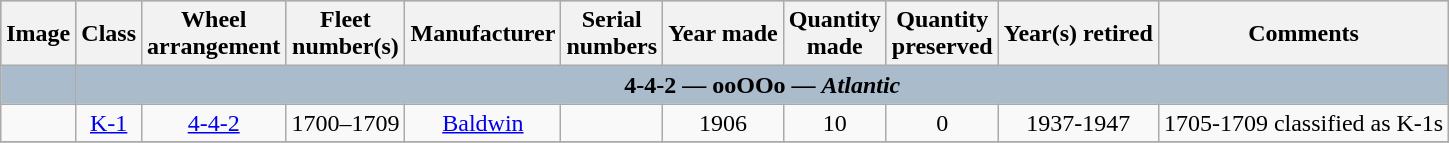<table class="wikitable" style="text-align:center">
<tr style="background:#AABBCC; font-weight:bold">
<th>Image</th>
<th>Class</th>
<th>Wheel<br>arrangement</th>
<th>Fleet<br>number(s)</th>
<th>Manufacturer</th>
<th>Serial<br>numbers</th>
<th>Year made</th>
<th>Quantity<br>made</th>
<th>Quantity<br>preserved</th>
<th>Year(s) retired</th>
<th>Comments</th>
</tr>
<tr style="background:#AABBCC; font-weight:bold">
<td></td>
<td colspan="10">4-4-2 — ooOOo — <em>Atlantic</em></td>
</tr>
<tr>
<td></td>
<td><a href='#'>K-1</a></td>
<td><a href='#'>4-4-2</a></td>
<td>1700–1709</td>
<td><a href='#'>Baldwin</a></td>
<td></td>
<td>1906</td>
<td>10</td>
<td>0</td>
<td>1937-1947</td>
<td>1705-1709 classified as K-1s</td>
</tr>
<tr>
</tr>
</table>
